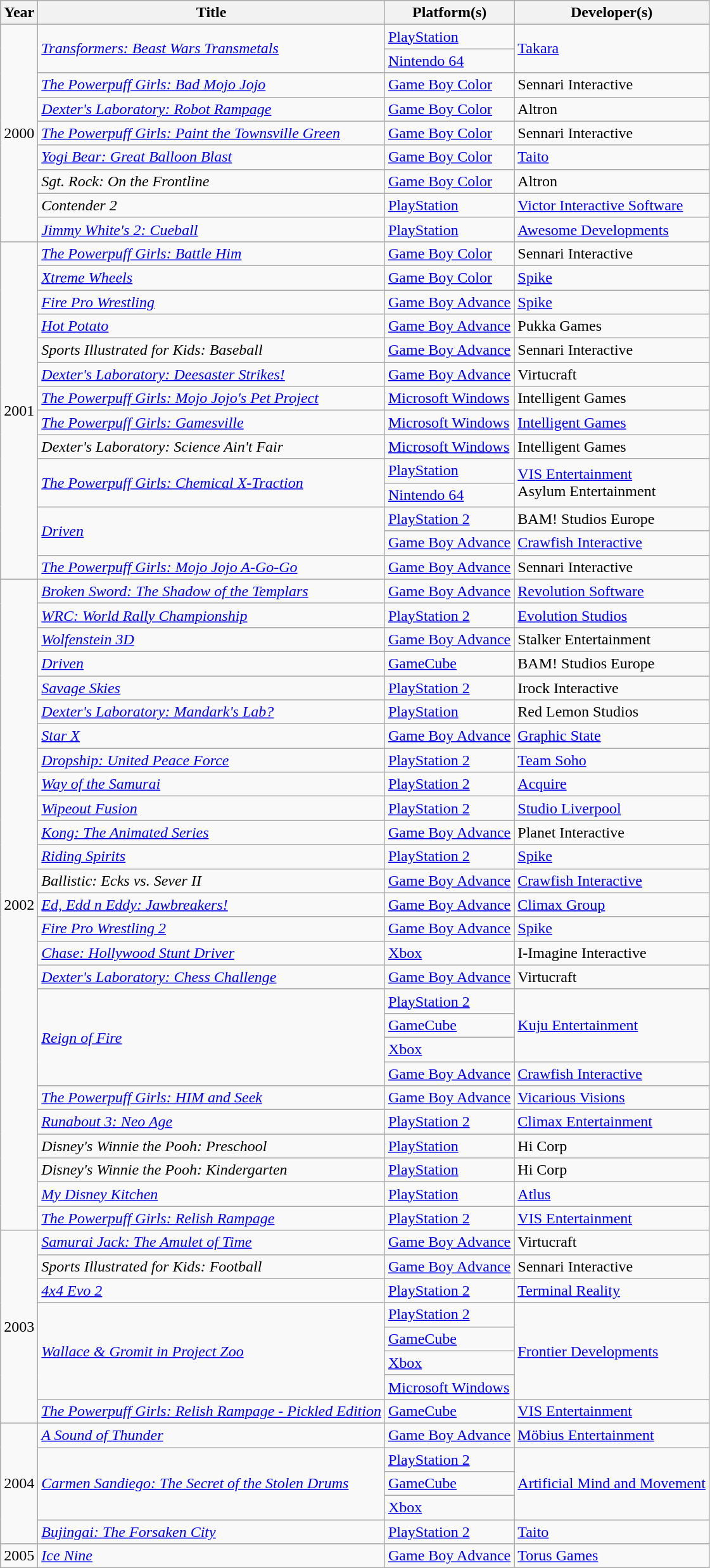<table class="wikitable sortable">
<tr>
<th>Year</th>
<th>Title</th>
<th>Platform(s)</th>
<th>Developer(s)</th>
</tr>
<tr>
<td rowspan="9">2000</td>
<td rowspan="2"><em><a href='#'>Transformers: Beast Wars Transmetals</a></em></td>
<td><a href='#'>PlayStation</a></td>
<td rowspan="2"><a href='#'>Takara</a></td>
</tr>
<tr>
<td><a href='#'>Nintendo 64</a></td>
</tr>
<tr>
<td><em><a href='#'>The Powerpuff Girls: Bad Mojo Jojo</a></em></td>
<td><a href='#'>Game Boy Color</a></td>
<td>Sennari Interactive</td>
</tr>
<tr>
<td><em><a href='#'>Dexter's Laboratory: Robot Rampage</a></em></td>
<td><a href='#'>Game Boy Color</a></td>
<td>Altron</td>
</tr>
<tr>
<td><em><a href='#'>The Powerpuff Girls: Paint the Townsville Green</a></em></td>
<td><a href='#'>Game Boy Color</a></td>
<td>Sennari Interactive</td>
</tr>
<tr>
<td><em><a href='#'>Yogi Bear: Great Balloon Blast</a></em></td>
<td><a href='#'>Game Boy Color</a></td>
<td><a href='#'>Taito</a></td>
</tr>
<tr>
<td><em>Sgt. Rock: On the Frontline</em></td>
<td><a href='#'>Game Boy Color</a></td>
<td>Altron</td>
</tr>
<tr>
<td><em>Contender 2</em></td>
<td><a href='#'>PlayStation</a></td>
<td><a href='#'>Victor Interactive Software</a></td>
</tr>
<tr>
<td><em><a href='#'>Jimmy White's 2: Cueball</a></em></td>
<td><a href='#'>PlayStation</a></td>
<td><a href='#'>Awesome Developments</a></td>
</tr>
<tr>
<td rowspan="14">2001</td>
<td><em><a href='#'>The Powerpuff Girls: Battle Him</a></em></td>
<td><a href='#'>Game Boy Color</a></td>
<td>Sennari Interactive</td>
</tr>
<tr>
<td><em><a href='#'>Xtreme Wheels</a></em></td>
<td><a href='#'>Game Boy Color</a></td>
<td><a href='#'>Spike</a></td>
</tr>
<tr>
<td><em><a href='#'>Fire Pro Wrestling</a></em></td>
<td><a href='#'>Game Boy Advance</a></td>
<td><a href='#'>Spike</a></td>
</tr>
<tr>
<td><em><a href='#'>Hot Potato</a></em></td>
<td><a href='#'>Game Boy Advance</a></td>
<td>Pukka Games</td>
</tr>
<tr>
<td><em>Sports Illustrated for Kids: Baseball</em></td>
<td><a href='#'>Game Boy Advance</a></td>
<td>Sennari Interactive</td>
</tr>
<tr>
<td><em><a href='#'>Dexter's Laboratory: Deesaster Strikes!</a></em></td>
<td><a href='#'>Game Boy Advance</a></td>
<td>Virtucraft</td>
</tr>
<tr>
<td><em><a href='#'>The Powerpuff Girls: Mojo Jojo's Pet Project</a></em></td>
<td><a href='#'>Microsoft Windows</a></td>
<td>Intelligent Games</td>
</tr>
<tr>
<td><em><a href='#'>The Powerpuff Girls: Gamesville</a></em></td>
<td><a href='#'>Microsoft Windows</a></td>
<td><a href='#'>Intelligent Games</a></td>
</tr>
<tr>
<td><em>Dexter's Laboratory: Science Ain't Fair</em></td>
<td><a href='#'>Microsoft Windows</a></td>
<td>Intelligent Games</td>
</tr>
<tr>
<td rowspan="2"><em><a href='#'>The Powerpuff Girls: Chemical X-Traction</a></em></td>
<td><a href='#'>PlayStation</a></td>
<td rowspan="2"><a href='#'>VIS Entertainment</a><br>Asylum Entertainment</td>
</tr>
<tr>
<td><a href='#'>Nintendo 64</a></td>
</tr>
<tr>
<td rowspan="2"><em><a href='#'>Driven</a></em></td>
<td><a href='#'>PlayStation 2</a></td>
<td>BAM! Studios Europe</td>
</tr>
<tr>
<td><a href='#'>Game Boy Advance</a></td>
<td><a href='#'>Crawfish Interactive</a></td>
</tr>
<tr>
<td><em><a href='#'>The Powerpuff Girls: Mojo Jojo A-Go-Go</a></em></td>
<td><a href='#'>Game Boy Advance</a></td>
<td>Sennari Interactive</td>
</tr>
<tr>
<td rowspan="27">2002</td>
<td><em><a href='#'>Broken Sword: The Shadow of the Templars</a></em></td>
<td><a href='#'>Game Boy Advance</a></td>
<td><a href='#'>Revolution Software</a></td>
</tr>
<tr>
<td><em><a href='#'>WRC: World Rally Championship</a></em></td>
<td><a href='#'>PlayStation 2</a></td>
<td><a href='#'>Evolution Studios</a></td>
</tr>
<tr>
<td><em><a href='#'>Wolfenstein 3D</a></em></td>
<td><a href='#'>Game Boy Advance</a></td>
<td>Stalker Entertainment</td>
</tr>
<tr>
<td><em><a href='#'>Driven</a></em></td>
<td><a href='#'>GameCube</a></td>
<td>BAM! Studios Europe</td>
</tr>
<tr>
<td><em><a href='#'>Savage Skies</a></em></td>
<td><a href='#'>PlayStation 2</a></td>
<td>Irock Interactive</td>
</tr>
<tr>
<td><em><a href='#'>Dexter's Laboratory: Mandark's Lab?</a></em></td>
<td><a href='#'>PlayStation</a></td>
<td>Red Lemon Studios</td>
</tr>
<tr>
<td><em><a href='#'>Star X</a></em></td>
<td><a href='#'>Game Boy Advance</a></td>
<td><a href='#'>Graphic State</a></td>
</tr>
<tr>
<td><em><a href='#'>Dropship: United Peace Force</a></em></td>
<td><a href='#'>PlayStation 2</a></td>
<td><a href='#'>Team Soho</a></td>
</tr>
<tr>
<td><em><a href='#'>Way of the Samurai</a></em></td>
<td><a href='#'>PlayStation 2</a></td>
<td><a href='#'>Acquire</a></td>
</tr>
<tr>
<td><em><a href='#'>Wipeout Fusion</a></em></td>
<td><a href='#'>PlayStation 2</a></td>
<td><a href='#'>Studio Liverpool</a></td>
</tr>
<tr>
<td><em><a href='#'>Kong: The Animated Series</a></em></td>
<td><a href='#'>Game Boy Advance</a></td>
<td>Planet Interactive</td>
</tr>
<tr>
<td><em><a href='#'>Riding Spirits</a></em></td>
<td><a href='#'>PlayStation 2</a></td>
<td><a href='#'>Spike</a></td>
</tr>
<tr>
<td><em>Ballistic: Ecks vs. Sever II</em></td>
<td><a href='#'>Game Boy Advance</a></td>
<td><a href='#'>Crawfish Interactive</a></td>
</tr>
<tr>
<td><em><a href='#'>Ed, Edd n Eddy: Jawbreakers!</a></em></td>
<td><a href='#'>Game Boy Advance</a></td>
<td><a href='#'>Climax Group</a></td>
</tr>
<tr>
<td><em><a href='#'>Fire Pro Wrestling 2</a></em></td>
<td><a href='#'>Game Boy Advance</a></td>
<td><a href='#'>Spike</a></td>
</tr>
<tr>
<td><em><a href='#'>Chase: Hollywood Stunt Driver</a></em></td>
<td><a href='#'>Xbox</a></td>
<td>I-Imagine Interactive</td>
</tr>
<tr>
<td><em><a href='#'>Dexter's Laboratory: Chess Challenge</a></em></td>
<td><a href='#'>Game Boy Advance</a></td>
<td>Virtucraft</td>
</tr>
<tr>
<td rowspan="4"><em><a href='#'>Reign of Fire</a></em></td>
<td><a href='#'>PlayStation 2</a></td>
<td rowspan="3"><a href='#'>Kuju Entertainment</a></td>
</tr>
<tr>
<td><a href='#'>GameCube</a></td>
</tr>
<tr>
<td><a href='#'>Xbox</a></td>
</tr>
<tr>
<td><a href='#'>Game Boy Advance</a></td>
<td><a href='#'>Crawfish Interactive</a></td>
</tr>
<tr>
<td><em><a href='#'>The Powerpuff Girls: HIM and Seek</a></em></td>
<td><a href='#'>Game Boy Advance</a></td>
<td><a href='#'>Vicarious Visions</a></td>
</tr>
<tr>
<td><em><a href='#'>Runabout 3: Neo Age</a></em></td>
<td><a href='#'>PlayStation 2</a></td>
<td><a href='#'>Climax Entertainment</a></td>
</tr>
<tr>
<td><em>Disney's Winnie the Pooh: Preschool</em></td>
<td><a href='#'>PlayStation</a></td>
<td>Hi Corp</td>
</tr>
<tr>
<td><em>Disney's Winnie the Pooh: Kindergarten</em></td>
<td><a href='#'>PlayStation</a></td>
<td>Hi Corp</td>
</tr>
<tr>
<td><em><a href='#'>My Disney Kitchen</a></em></td>
<td><a href='#'>PlayStation</a></td>
<td><a href='#'>Atlus</a></td>
</tr>
<tr>
<td><em><a href='#'>The Powerpuff Girls: Relish Rampage</a></em></td>
<td><a href='#'>PlayStation 2</a></td>
<td><a href='#'>VIS Entertainment</a></td>
</tr>
<tr>
<td rowspan="8">2003</td>
<td><em><a href='#'>Samurai Jack: The Amulet of Time</a></em></td>
<td><a href='#'>Game Boy Advance</a></td>
<td>Virtucraft</td>
</tr>
<tr>
<td><em>Sports Illustrated for Kids: Football</em></td>
<td><a href='#'>Game Boy Advance</a></td>
<td>Sennari Interactive</td>
</tr>
<tr>
<td><em><a href='#'>4x4 Evo 2</a></em></td>
<td><a href='#'>PlayStation 2</a></td>
<td><a href='#'>Terminal Reality</a></td>
</tr>
<tr>
<td rowspan="4"><em><a href='#'>Wallace & Gromit in Project Zoo</a></em></td>
<td><a href='#'>PlayStation 2</a></td>
<td rowspan="4"><a href='#'>Frontier Developments</a></td>
</tr>
<tr>
<td><a href='#'>GameCube</a></td>
</tr>
<tr>
<td><a href='#'>Xbox</a></td>
</tr>
<tr>
<td><a href='#'>Microsoft Windows</a></td>
</tr>
<tr>
<td><em><a href='#'>The Powerpuff Girls: Relish Rampage - Pickled Edition</a></em></td>
<td><a href='#'>GameCube</a></td>
<td><a href='#'>VIS Entertainment</a></td>
</tr>
<tr>
<td rowspan="5">2004</td>
<td><em><a href='#'>A Sound of Thunder</a></em></td>
<td><a href='#'>Game Boy Advance</a></td>
<td><a href='#'>Möbius Entertainment</a></td>
</tr>
<tr>
<td rowspan="3"><em><a href='#'>Carmen Sandiego: The Secret of the Stolen Drums</a></em></td>
<td><a href='#'>PlayStation 2</a></td>
<td rowspan="3"><a href='#'>Artificial Mind and Movement</a></td>
</tr>
<tr>
<td><a href='#'>GameCube</a></td>
</tr>
<tr>
<td><a href='#'>Xbox</a></td>
</tr>
<tr>
<td><em><a href='#'>Bujingai: The Forsaken City</a></em></td>
<td><a href='#'>PlayStation 2</a></td>
<td><a href='#'>Taito</a></td>
</tr>
<tr>
<td>2005</td>
<td><em><a href='#'>Ice Nine</a></em></td>
<td><a href='#'>Game Boy Advance</a></td>
<td><a href='#'>Torus Games</a></td>
</tr>
</table>
